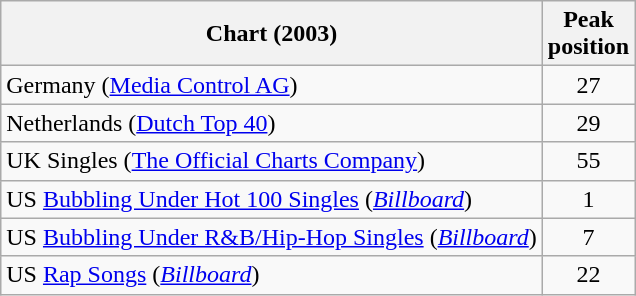<table class="wikitable sortable" border="1">
<tr>
<th scope="col">Chart (2003)</th>
<th scope="col">Peak<br>position</th>
</tr>
<tr>
<td>Germany (<a href='#'>Media Control AG</a>)</td>
<td align="center">27</td>
</tr>
<tr>
<td>Netherlands (<a href='#'>Dutch Top 40</a>)</td>
<td align="center">29</td>
</tr>
<tr>
<td>UK Singles (<a href='#'>The Official Charts Company</a>)</td>
<td align="center">55</td>
</tr>
<tr>
<td>US <a href='#'>Bubbling Under Hot 100 Singles</a> (<a href='#'><em>Billboard</em></a>)</td>
<td align="center">1</td>
</tr>
<tr>
<td>US <a href='#'>Bubbling Under R&B/Hip-Hop Singles</a> (<a href='#'><em>Billboard</em></a>)</td>
<td align="center">7</td>
</tr>
<tr>
<td>US <a href='#'>Rap Songs</a> (<a href='#'><em>Billboard</em></a>)</td>
<td align="center">22</td>
</tr>
</table>
